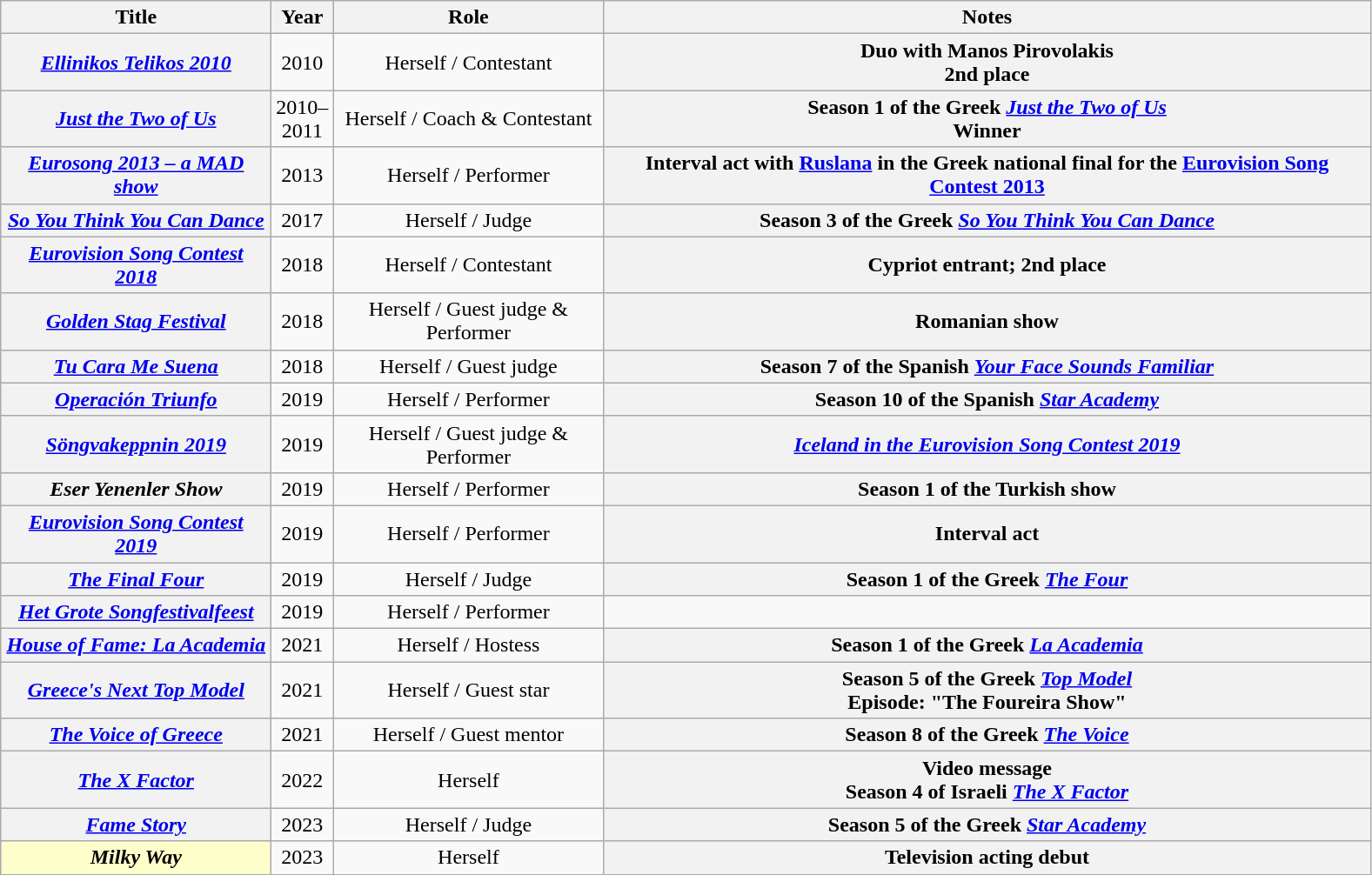<table class="wikitable sortable plainrowheaders" style="text-align:center;">
<tr>
<th scope="col" style="width:200px;">Title</th>
<th scope="col" style="width:5px;;">Year</th>
<th scope="col" style="width:200px;">Role</th>
<th scope="col" style="width:580px;" class="unsortable">Notes</th>
</tr>
<tr>
<th scope="row"><em><a href='#'>Ellinikos Telikos 2010</a></em></th>
<td>2010</td>
<td>Herself / Contestant</td>
<th scope="row">Duo with Manos Pirovolakis <br>2nd place</th>
</tr>
<tr>
<th scope="row"><em><a href='#'>Just the Two of Us</a></em></th>
<td>2010–2011</td>
<td>Herself / Coach & Contestant</td>
<th scope="row">Season 1 of the Greek <em><a href='#'>Just the Two of Us</a></em> <br>Winner</th>
</tr>
<tr>
<th scope="row"><em><a href='#'>Eurosong 2013 – a MAD show</a></em></th>
<td>2013</td>
<td>Herself / Performer</td>
<th scope="row">Interval act with <a href='#'>Ruslana</a> in the Greek national final for the <a href='#'>Eurovision Song Contest 2013</a></th>
</tr>
<tr>
<th scope="row"><em><a href='#'>So You Think You Can Dance</a></em></th>
<td>2017</td>
<td>Herself / Judge</td>
<th scope="row">Season 3 of the Greek <em><a href='#'>So You Think You Can Dance</a></em></th>
</tr>
<tr>
<th scope="row"><em><a href='#'>Eurovision Song Contest 2018</a></em></th>
<td>2018</td>
<td>Herself / Contestant</td>
<th scope="row">Cypriot entrant; 2nd place</th>
</tr>
<tr>
<th scope="row"><em><a href='#'>Golden Stag Festival</a></em></th>
<td>2018</td>
<td>Herself / Guest judge & Performer</td>
<th scope="row">Romanian show</th>
</tr>
<tr>
<th scope="row"><em><a href='#'>Tu Cara Me Suena</a></em></th>
<td>2018</td>
<td>Herself / Guest judge</td>
<th scope="row">Season 7 of the Spanish <em><a href='#'>Your Face Sounds Familiar</a></em></th>
</tr>
<tr>
<th scope="row"><em><a href='#'>Operación Triunfo</a></em></th>
<td>2019</td>
<td>Herself / Performer</td>
<th scope="row">Season 10 of the Spanish <em><a href='#'>Star Academy</a></em></th>
</tr>
<tr>
<th scope="row"><em><a href='#'>Söngvakeppnin 2019</a></em></th>
<td>2019</td>
<td>Herself / Guest judge & Performer</td>
<th scope="row"><em><a href='#'>Iceland in the Eurovision Song Contest 2019</a></em></th>
</tr>
<tr>
<th scope="row"><em>Eser Yenenler Show</em></th>
<td>2019</td>
<td>Herself / Performer</td>
<th scope="row">Season 1 of the Turkish show</th>
</tr>
<tr>
<th scope="row"><em><a href='#'>Eurovision Song Contest 2019</a></em></th>
<td>2019</td>
<td>Herself / Performer</td>
<th scope="row">Interval act</th>
</tr>
<tr>
<th scope="row"><em><a href='#'>The Final Four</a></em></th>
<td>2019</td>
<td>Herself / Judge</td>
<th scope="row">Season 1 of the Greek <em><a href='#'>The Four</a></em></th>
</tr>
<tr>
<th scope="row"><em><a href='#'>Het Grote Songfestivalfeest</a></em></th>
<td>2019</td>
<td>Herself / Performer</td>
</tr>
<tr>
<th scope="row"><em><a href='#'>House of Fame: La Academia</a></em></th>
<td>2021</td>
<td>Herself / Hostess</td>
<th scope="row">Season 1 of the Greek <em><a href='#'>La Academia</a></em></th>
</tr>
<tr>
<th scope="row"><em><a href='#'>Greece's Next Top Model</a></em></th>
<td>2021</td>
<td>Herself / Guest star</td>
<th scope="row">Season 5 of the Greek <em><a href='#'>Top Model</a></em><br>Episode: "The Foureira Show"</th>
</tr>
<tr>
<th scope="row"><em><a href='#'>The Voice of Greece</a></em></th>
<td>2021</td>
<td>Herself / Guest mentor</td>
<th scope="row">Season 8 of the Greek <em><a href='#'>The Voice</a></em></th>
</tr>
<tr>
<th scope="row"><em><a href='#'>The X Factor</a></em></th>
<td>2022</td>
<td>Herself</td>
<th scope="row">Video message <br>Season 4 of Israeli <em><a href='#'>The X Factor</a></em></th>
</tr>
<tr>
<th scope="row"><em><a href='#'>Fame Story</a></em></th>
<td>2023</td>
<td>Herself / Judge</td>
<th scope="row">Season 5 of the Greek <em><a href='#'>Star Academy</a></em></th>
</tr>
<tr>
<th scope="row" style="background:#ffc;"><em>Milky Way</em></th>
<td>2023</td>
<td>Herself</td>
<th scope="row">Television acting debut</th>
</tr>
<tr>
</tr>
</table>
